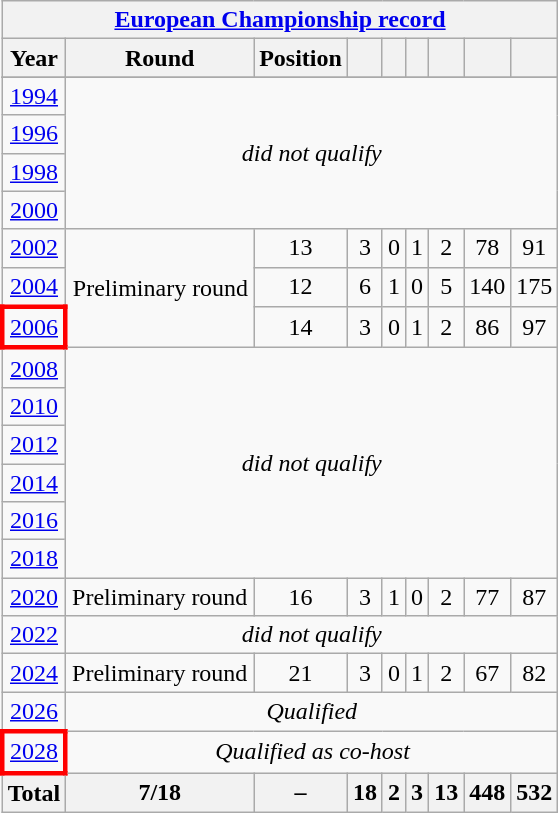<table class="wikitable" style="text-align: center;">
<tr>
<th colspan=9><a href='#'>European Championship record</a></th>
</tr>
<tr>
<th>Year</th>
<th>Round</th>
<th>Position</th>
<th></th>
<th></th>
<th></th>
<th></th>
<th></th>
<th></th>
</tr>
<tr>
</tr>
<tr>
<td> <a href='#'>1994</a></td>
<td colspan="8" rowspan="4"><em>did not qualify</em></td>
</tr>
<tr>
<td> <a href='#'>1996</a></td>
</tr>
<tr>
<td> <a href='#'>1998</a></td>
</tr>
<tr>
<td> <a href='#'>2000</a></td>
</tr>
<tr>
<td> <a href='#'>2002</a></td>
<td rowspan=3>Preliminary round</td>
<td>13</td>
<td>3</td>
<td>0</td>
<td>1</td>
<td>2</td>
<td>78</td>
<td>91</td>
</tr>
<tr>
<td> <a href='#'>2004</a></td>
<td>12</td>
<td>6</td>
<td>1</td>
<td>0</td>
<td>5</td>
<td>140</td>
<td>175</td>
</tr>
<tr>
<td style="border: 3px solid red"> <a href='#'>2006</a></td>
<td>14</td>
<td>3</td>
<td>0</td>
<td>1</td>
<td>2</td>
<td>86</td>
<td>97</td>
</tr>
<tr>
<td> <a href='#'>2008</a></td>
<td colspan="8" rowspan="6"><em>did not qualify</em></td>
</tr>
<tr>
<td> <a href='#'>2010</a></td>
</tr>
<tr>
<td> <a href='#'>2012</a></td>
</tr>
<tr>
<td> <a href='#'>2014</a></td>
</tr>
<tr>
<td> <a href='#'>2016</a></td>
</tr>
<tr>
<td> <a href='#'>2018</a></td>
</tr>
<tr>
<td> <a href='#'>2020</a></td>
<td>Preliminary round</td>
<td>16</td>
<td>3</td>
<td>1</td>
<td>0</td>
<td>2</td>
<td>77</td>
<td>87</td>
</tr>
<tr>
<td> <a href='#'>2022</a></td>
<td colspan="8"><em>did not qualify</em></td>
</tr>
<tr>
<td> <a href='#'>2024</a></td>
<td>Preliminary round</td>
<td>21</td>
<td>3</td>
<td>0</td>
<td>1</td>
<td>2</td>
<td>67</td>
<td>82</td>
</tr>
<tr>
<td> <a href='#'>2026</a></td>
<td colspan="8"><em>Qualified</em></td>
</tr>
<tr>
<td style="border: 3px solid red"> <a href='#'>2028</a></td>
<td colspan="8"><em>Qualified as co-host</em></td>
</tr>
<tr>
<th>Total</th>
<th>7/18</th>
<th>–</th>
<th>18</th>
<th>2</th>
<th>3</th>
<th>13</th>
<th>448</th>
<th>532</th>
</tr>
</table>
